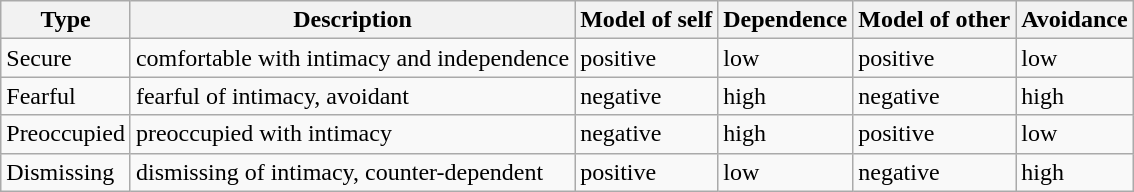<table class="wikitable">
<tr>
<th>Type</th>
<th>Description</th>
<th>Model of self</th>
<th>Dependence</th>
<th>Model of other</th>
<th>Avoidance</th>
</tr>
<tr>
<td>Secure</td>
<td>comfortable with intimacy and independence</td>
<td>positive</td>
<td>low</td>
<td>positive</td>
<td>low</td>
</tr>
<tr>
<td>Fearful</td>
<td>fearful of intimacy, avoidant</td>
<td>negative</td>
<td>high</td>
<td>negative</td>
<td>high</td>
</tr>
<tr>
<td>Preoccupied</td>
<td>preoccupied with intimacy</td>
<td>negative</td>
<td>high</td>
<td>positive</td>
<td>low</td>
</tr>
<tr>
<td>Dismissing</td>
<td>dismissing of intimacy, counter-dependent</td>
<td>positive</td>
<td>low</td>
<td>negative</td>
<td>high</td>
</tr>
</table>
